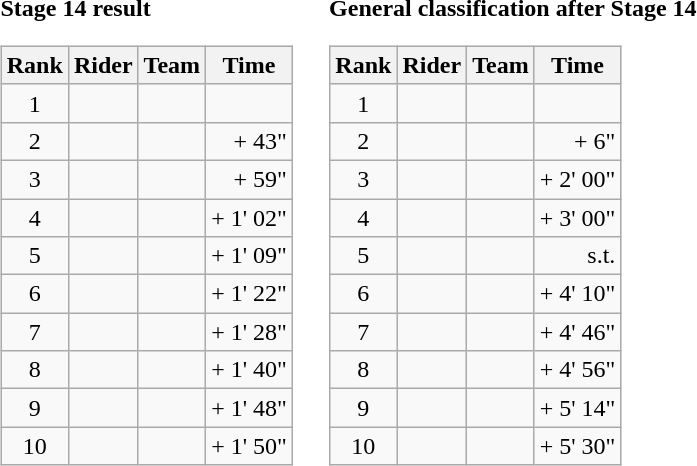<table>
<tr>
<td><strong>Stage 14 result</strong><br><table class="wikitable">
<tr>
<th scope="col">Rank</th>
<th scope="col">Rider</th>
<th scope="col">Team</th>
<th scope="col">Time</th>
</tr>
<tr>
<td style="text-align:center;">1</td>
<td></td>
<td></td>
<td style="text-align:right;"></td>
</tr>
<tr>
<td style="text-align:center;">2</td>
<td></td>
<td></td>
<td style="text-align:right;">+ 43"</td>
</tr>
<tr>
<td style="text-align:center;">3</td>
<td></td>
<td></td>
<td style="text-align:right;">+ 59"</td>
</tr>
<tr>
<td style="text-align:center;">4</td>
<td></td>
<td></td>
<td style="text-align:right;">+ 1' 02"</td>
</tr>
<tr>
<td style="text-align:center;">5</td>
<td></td>
<td></td>
<td style="text-align:right;">+ 1' 09"</td>
</tr>
<tr>
<td style="text-align:center;">6</td>
<td></td>
<td></td>
<td style="text-align:right;">+ 1' 22"</td>
</tr>
<tr>
<td style="text-align:center;">7</td>
<td></td>
<td></td>
<td style="text-align:right;">+ 1' 28"</td>
</tr>
<tr>
<td style="text-align:center;">8</td>
<td></td>
<td></td>
<td style="text-align:right;">+ 1' 40"</td>
</tr>
<tr>
<td style="text-align:center;">9</td>
<td></td>
<td></td>
<td style="text-align:right;">+ 1' 48"</td>
</tr>
<tr>
<td style="text-align:center;">10</td>
<td></td>
<td></td>
<td style="text-align:right;">+ 1' 50"</td>
</tr>
</table>
</td>
<td></td>
<td><strong>General classification after Stage 14</strong><br><table class="wikitable">
<tr>
<th scope="col">Rank</th>
<th scope="col">Rider</th>
<th scope="col">Team</th>
<th scope="col">Time</th>
</tr>
<tr>
<td style="text-align:center;">1</td>
<td></td>
<td></td>
<td style="text-align:right;"></td>
</tr>
<tr>
<td style="text-align:center;">2</td>
<td></td>
<td></td>
<td style="text-align:right;">+ 6"</td>
</tr>
<tr>
<td style="text-align:center;">3</td>
<td></td>
<td></td>
<td style="text-align:right;">+ 2' 00"</td>
</tr>
<tr>
<td style="text-align:center;">4</td>
<td></td>
<td></td>
<td style="text-align:right;">+ 3' 00"</td>
</tr>
<tr>
<td style="text-align:center;">5</td>
<td></td>
<td></td>
<td style="text-align:right;">s.t.</td>
</tr>
<tr>
<td style="text-align:center;">6</td>
<td></td>
<td></td>
<td style="text-align:right;">+ 4' 10"</td>
</tr>
<tr>
<td style="text-align:center;">7</td>
<td></td>
<td></td>
<td style="text-align:right;">+ 4' 46"</td>
</tr>
<tr>
<td style="text-align:center;">8</td>
<td></td>
<td></td>
<td style="text-align:right;">+ 4' 56"</td>
</tr>
<tr>
<td style="text-align:center;">9</td>
<td></td>
<td></td>
<td style="text-align:right;">+ 5' 14"</td>
</tr>
<tr>
<td style="text-align:center;">10</td>
<td></td>
<td></td>
<td style="text-align:right;">+ 5' 30"</td>
</tr>
</table>
</td>
</tr>
</table>
